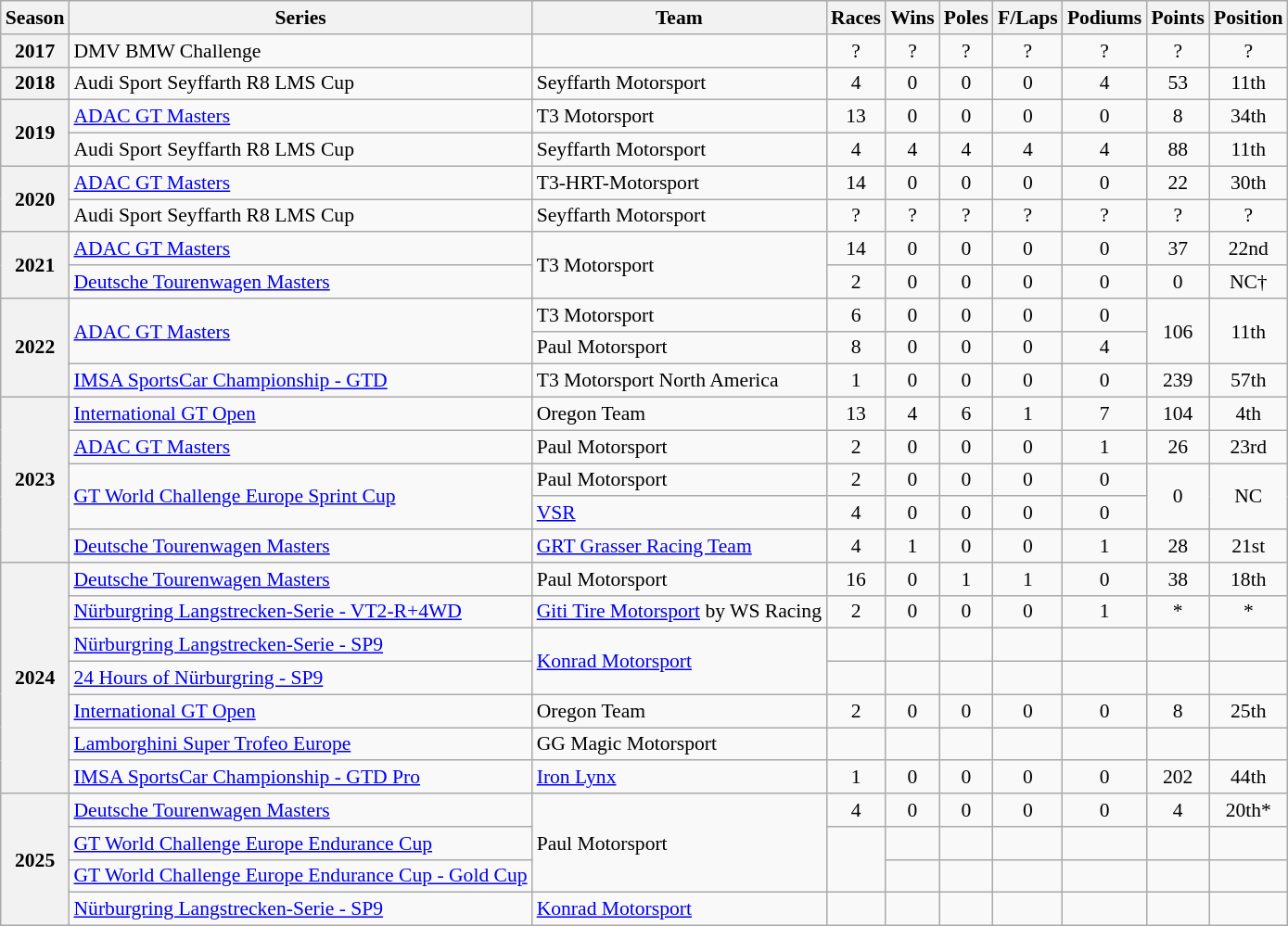<table class="wikitable" style="font-size: 90%; text-align:center">
<tr>
<th>Season</th>
<th>Series</th>
<th>Team</th>
<th>Races</th>
<th>Wins</th>
<th>Poles</th>
<th>F/Laps</th>
<th>Podiums</th>
<th>Points</th>
<th>Position</th>
</tr>
<tr>
<th>2017</th>
<td align=left>DMV BMW Challenge</td>
<td></td>
<td>?</td>
<td>?</td>
<td>?</td>
<td>?</td>
<td>?</td>
<td>?</td>
<td>?</td>
</tr>
<tr>
<th>2018</th>
<td align="left">Audi Sport Seyffarth R8 LMS Cup</td>
<td align=left>Seyffarth Motorsport</td>
<td>4</td>
<td>0</td>
<td>0</td>
<td>0</td>
<td>4</td>
<td>53</td>
<td>11th</td>
</tr>
<tr>
<th rowspan="2">2019</th>
<td align="left"><a href='#'>ADAC GT Masters</a></td>
<td align=left>T3 Motorsport</td>
<td>13</td>
<td>0</td>
<td>0</td>
<td>0</td>
<td>0</td>
<td>8</td>
<td>34th</td>
</tr>
<tr>
<td align="left">Audi Sport Seyffarth R8 LMS Cup</td>
<td align="left">Seyffarth Motorsport</td>
<td>4</td>
<td>4</td>
<td>4</td>
<td>4</td>
<td>4</td>
<td>88</td>
<td>11th</td>
</tr>
<tr>
<th rowspan="2">2020</th>
<td align="left"><a href='#'>ADAC GT Masters</a></td>
<td align="left">T3-HRT-Motorsport</td>
<td>14</td>
<td>0</td>
<td>0</td>
<td>0</td>
<td>0</td>
<td>22</td>
<td>30th</td>
</tr>
<tr>
<td align=left>Audi Sport Seyffarth R8 LMS Cup</td>
<td align=left>Seyffarth Motorsport</td>
<td>?</td>
<td>?</td>
<td>?</td>
<td>?</td>
<td>?</td>
<td>?</td>
<td>?</td>
</tr>
<tr>
<th rowspan="2">2021</th>
<td align=left><a href='#'>ADAC GT Masters</a></td>
<td rowspan="2" align=left>T3 Motorsport</td>
<td>14</td>
<td>0</td>
<td>0</td>
<td>0</td>
<td>0</td>
<td>37</td>
<td>22nd</td>
</tr>
<tr>
<td align=left><a href='#'>Deutsche Tourenwagen Masters</a></td>
<td>2</td>
<td>0</td>
<td>0</td>
<td>0</td>
<td>0</td>
<td>0</td>
<td>NC†</td>
</tr>
<tr>
<th rowspan="3">2022</th>
<td rowspan="2" align=left><a href='#'>ADAC GT Masters</a></td>
<td align=left>T3 Motorsport</td>
<td>6</td>
<td>0</td>
<td>0</td>
<td>0</td>
<td>0</td>
<td rowspan="2">106</td>
<td rowspan="2">11th</td>
</tr>
<tr>
<td align=left>Paul Motorsport</td>
<td>8</td>
<td>0</td>
<td>0</td>
<td>0</td>
<td>4</td>
</tr>
<tr>
<td align=left><a href='#'>IMSA SportsCar Championship - GTD</a></td>
<td align=left>T3 Motorsport North America</td>
<td>1</td>
<td>0</td>
<td>0</td>
<td>0</td>
<td>0</td>
<td>239</td>
<td>57th</td>
</tr>
<tr>
<th rowspan="5">2023</th>
<td align=left><a href='#'>International GT Open</a></td>
<td align=left>Oregon Team</td>
<td>13</td>
<td>4</td>
<td>6</td>
<td>1</td>
<td>7</td>
<td>104</td>
<td>4th</td>
</tr>
<tr>
<td align=left><a href='#'>ADAC GT Masters</a></td>
<td align="left">Paul Motorsport</td>
<td>2</td>
<td>0</td>
<td>0</td>
<td>0</td>
<td>1</td>
<td>26</td>
<td>23rd</td>
</tr>
<tr>
<td rowspan="2" align="left"><a href='#'>GT World Challenge Europe Sprint Cup</a></td>
<td align=left>Paul Motorsport</td>
<td>2</td>
<td>0</td>
<td>0</td>
<td>0</td>
<td>0</td>
<td rowspan="2">0</td>
<td rowspan="2">NC</td>
</tr>
<tr>
<td align=left><a href='#'>VSR</a></td>
<td>4</td>
<td>0</td>
<td>0</td>
<td>0</td>
<td>0</td>
</tr>
<tr>
<td align=left><a href='#'>Deutsche Tourenwagen Masters</a></td>
<td align=left><a href='#'>GRT Grasser Racing Team</a></td>
<td>4</td>
<td>1</td>
<td>0</td>
<td>0</td>
<td>1</td>
<td>28</td>
<td>21st</td>
</tr>
<tr>
<th rowspan="7">2024</th>
<td align=left><a href='#'>Deutsche Tourenwagen Masters</a></td>
<td align=left>Paul Motorsport</td>
<td>16</td>
<td>0</td>
<td>1</td>
<td>1</td>
<td>0</td>
<td>38</td>
<td>18th</td>
</tr>
<tr>
<td align=left><a href='#'>Nürburgring Langstrecken-Serie - VT2-R+4WD</a></td>
<td align=left><a href='#'>Giti Tire Motorsport</a> by WS Racing</td>
<td>2</td>
<td>0</td>
<td>0</td>
<td>0</td>
<td>1</td>
<td>*</td>
<td>*</td>
</tr>
<tr>
<td align=left><a href='#'>Nürburgring Langstrecken-Serie - SP9</a></td>
<td rowspan="2" align="left"><a href='#'>Konrad Motorsport</a></td>
<td></td>
<td></td>
<td></td>
<td></td>
<td></td>
<td></td>
<td></td>
</tr>
<tr>
<td align=left><a href='#'>24 Hours of Nürburgring - SP9</a></td>
<td></td>
<td></td>
<td></td>
<td></td>
<td></td>
<td></td>
<td></td>
</tr>
<tr>
<td align=left><a href='#'>International GT Open</a></td>
<td align=left>Oregon Team</td>
<td>2</td>
<td>0</td>
<td>0</td>
<td>0</td>
<td>0</td>
<td>8</td>
<td>25th</td>
</tr>
<tr>
<td align=left><a href='#'>Lamborghini Super Trofeo Europe</a></td>
<td align=left>GG Magic Motorsport</td>
<td></td>
<td></td>
<td></td>
<td></td>
<td></td>
<td></td>
<td></td>
</tr>
<tr>
<td align=left><a href='#'>IMSA SportsCar Championship - GTD Pro</a></td>
<td align=left><a href='#'>Iron Lynx</a></td>
<td>1</td>
<td>0</td>
<td>0</td>
<td>0</td>
<td>0</td>
<td>202</td>
<td>44th</td>
</tr>
<tr>
<th rowspan="4">2025</th>
<td align=left><a href='#'>Deutsche Tourenwagen Masters</a></td>
<td rowspan="3" align=left>Paul Motorsport</td>
<td>4</td>
<td>0</td>
<td>0</td>
<td>0</td>
<td>0</td>
<td>4</td>
<td>20th*</td>
</tr>
<tr>
<td align=left><a href='#'>GT World Challenge Europe Endurance Cup</a></td>
<td rowspan="2"></td>
<td></td>
<td></td>
<td></td>
<td></td>
<td></td>
<td></td>
</tr>
<tr>
<td align=left><a href='#'>GT World Challenge Europe Endurance Cup - Gold Cup</a></td>
<td></td>
<td></td>
<td></td>
<td></td>
<td></td>
<td></td>
</tr>
<tr>
<td align=left><a href='#'>Nürburgring Langstrecken-Serie - SP9</a></td>
<td align=left><a href='#'>Konrad Motorsport</a></td>
<td></td>
<td></td>
<td></td>
<td></td>
<td></td>
<td></td>
<td></td>
</tr>
</table>
